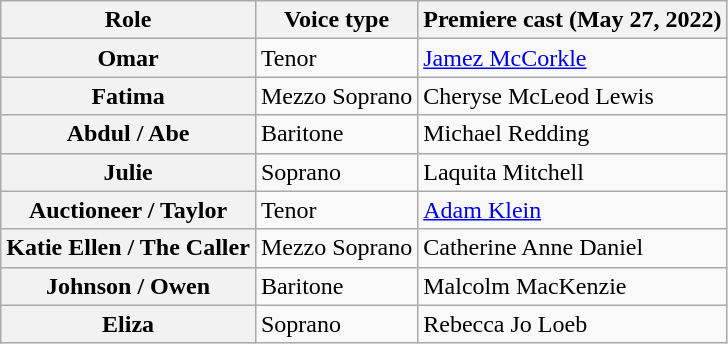<table class="wikitable">
<tr>
<th>Role</th>
<th>Voice type</th>
<th>Premiere cast (May 27, 2022)</th>
</tr>
<tr>
<th>Omar</th>
<td>Tenor</td>
<td><a href='#'>Jamez McCorkle</a></td>
</tr>
<tr>
<th>Fatima</th>
<td>Mezzo Soprano</td>
<td>Cheryse McLeod Lewis</td>
</tr>
<tr>
<th>Abdul / Abe</th>
<td>Baritone</td>
<td>Michael Redding</td>
</tr>
<tr>
<th>Julie</th>
<td>Soprano</td>
<td>Laquita Mitchell</td>
</tr>
<tr>
<th>Auctioneer / Taylor</th>
<td>Tenor</td>
<td><a href='#'>Adam Klein</a></td>
</tr>
<tr>
<th>Katie Ellen / The Caller</th>
<td>Mezzo Soprano</td>
<td>Catherine Anne Daniel</td>
</tr>
<tr>
<th>Johnson / Owen</th>
<td>Baritone</td>
<td>Malcolm MacKenzie</td>
</tr>
<tr>
<th>Eliza</th>
<td>Soprano</td>
<td>Rebecca Jo Loeb</td>
</tr>
</table>
